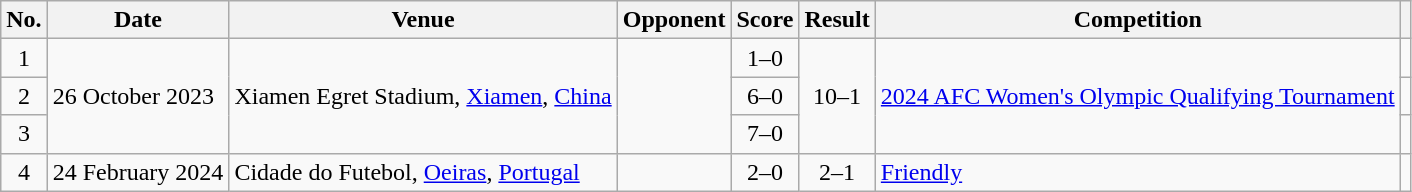<table class="wikitable sortable">
<tr>
<th scope="col">No.</th>
<th scope="col">Date</th>
<th scope="col">Venue</th>
<th scope="col">Opponent</th>
<th scope="col">Score</th>
<th scope="col">Result</th>
<th scope="col">Competition</th>
<th></th>
</tr>
<tr>
<td align=center>1</td>
<td rowspan=3>26 October 2023</td>
<td rowspan=3>Xiamen Egret Stadium, <a href='#'>Xiamen</a>, <a href='#'>China</a></td>
<td rowspan=3></td>
<td align=center>1–0</td>
<td rowspan=3 align=center>10–1</td>
<td rowspan=3><a href='#'>2024 AFC Women's Olympic Qualifying Tournament</a></td>
<td></td>
</tr>
<tr>
<td align=center>2</td>
<td align=center>6–0</td>
<td></td>
</tr>
<tr>
<td align=center>3</td>
<td align=center>7–0</td>
<td></td>
</tr>
<tr>
<td align=center>4</td>
<td>24 February 2024</td>
<td>Cidade do Futebol, <a href='#'>Oeiras</a>, <a href='#'>Portugal</a></td>
<td></td>
<td align=center>2–0</td>
<td align=center>2–1</td>
<td><a href='#'>Friendly</a></td>
<td></td>
</tr>
</table>
